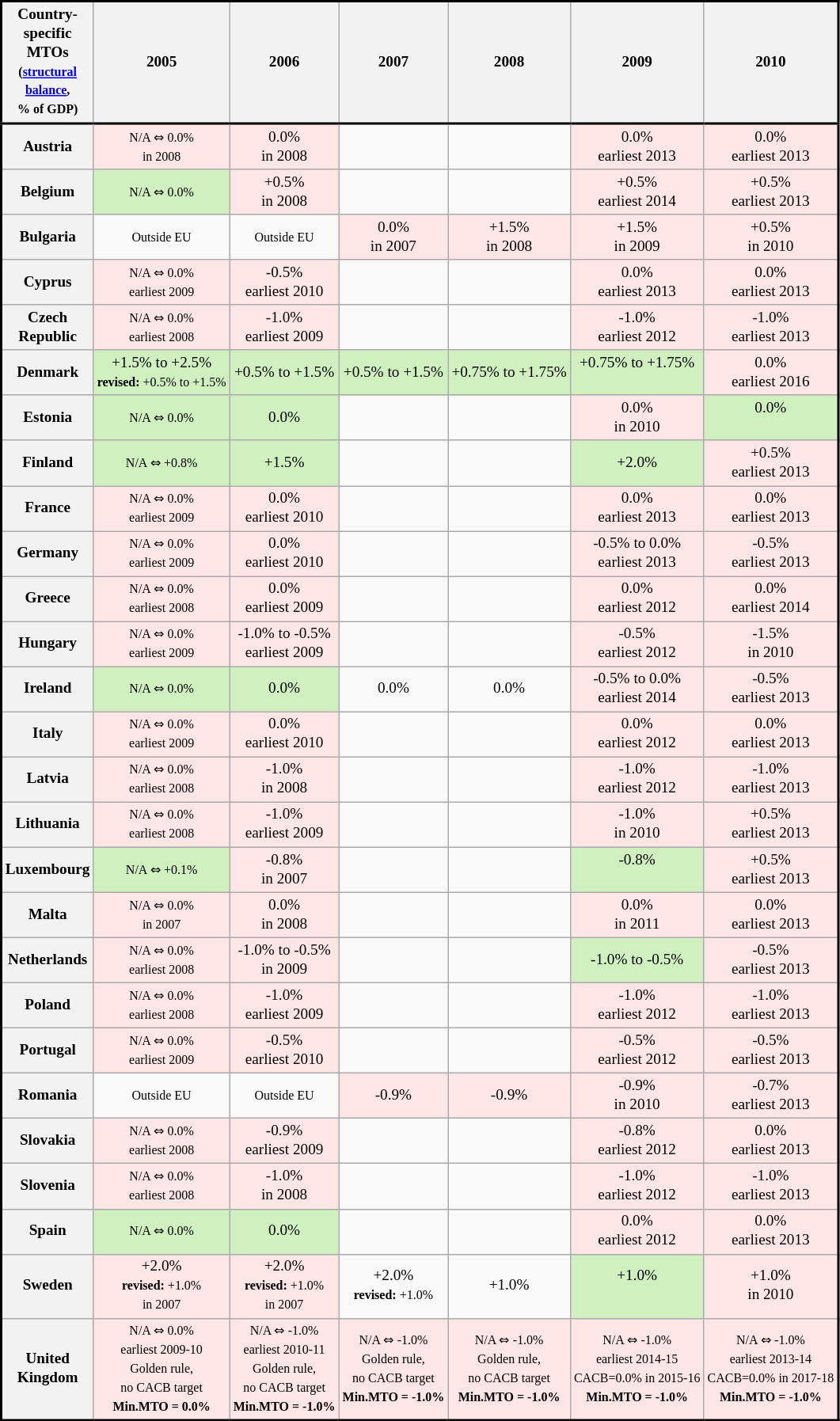<table class="wikitable sortable" style="font-size:80%; clear:both; white-space:nowrap; line-height:1.25; border:2px solid">
<tr>
<th style="border-bottom:2px solid">Country-<br>specific<br>MTOs<br><small>(<a href='#'>structural<br>balance</a>,<br> % of GDP)</small></th>
<th style="border-bottom:2px solid">2005</th>
<th style="border-bottom:2px solid">2006<br></th>
<th style="border-bottom:2px solid">2007</th>
<th style="border-bottom:2px solid">2008</th>
<th style="border-bottom:2px solid">2009</th>
<th style="border-bottom:2px solid">2010<br></th>
</tr>
<tr>
<th>Austria</th>
<td align="center" style="background:#FFE6E6"><small>N/A ⇔ 0.0%<br> in 2008</small><br></td>
<td align="center" style="background:#FFE6E6">0.0%<br> in 2008</td>
<td align="center"><br></td>
<td align="center"><br></td>
<td align="center" style="background:#FFE6E6">0.0%<br> earliest 2013</td>
<td align="center" style="background:#FFE6E6">0.0%<br> earliest 2013</td>
</tr>
<tr>
<th>Belgium</th>
<td align="center" style="background:#D0F0C0"><small>N/A ⇔ 0.0%</small><br></td>
<td align="center" style="background:#FFE6E6">+0.5%<br> in 2008</td>
<td align="center"><br></td>
<td align="center"><br></td>
<td align="center" style="background:#FFE6E6">+0.5%<br> earliest 2014</td>
<td align="center" style="background:#FFE6E6">+0.5%<br> earliest 2013</td>
</tr>
<tr>
<th>Bulgaria</th>
<td align="center"><small>Outside EU</small></td>
<td align="center"><small>Outside EU</small></td>
<td align="center" style="background:#FFE6E6">0.0%<br> in 2007<br></td>
<td align="center" style="background:#FFE6E6">+1.5%<br> in 2008<br></td>
<td align="center" style="background:#FFE6E6">+1.5%<br> in 2009<br></td>
<td align="center" style="background:#FFE6E6">+0.5%<br> in 2010<br></td>
</tr>
<tr>
<th>Cyprus</th>
<td align="center" style="background:#FFE6E6"><small>N/A ⇔ 0.0%<br> earliest 2009</small><br></td>
<td align="center" style="background:#FFE6E6">-0.5%<br> earliest 2010</td>
<td align="center"><br></td>
<td align="center"><br></td>
<td align="center" style="background:#FFE6E6">0.0%<br> earliest 2013</td>
<td align="center" style="background:#FFE6E6">0.0%<br> earliest 2013</td>
</tr>
<tr>
<th>Czech<br>Republic</th>
<td align="center" style="background:#FFE6E6"><small>N/A ⇔ 0.0%<br> earliest 2008</small><br></td>
<td align="center" style="background:#FFE6E6">-1.0%<br> earliest 2009</td>
<td align="center"><br></td>
<td align="center"><br></td>
<td align="center" style="background:#FFE6E6">-1.0%<br> earliest 2012</td>
<td align="center" style="background:#FFE6E6">-1.0%<br> earliest 2013<br></td>
</tr>
<tr>
<th>Denmark</th>
<td align="center" style="background:#D0F0C0">+1.5% to +2.5%<br><small><strong>revised:</strong> +0.5% to +1.5%</small></td>
<td align="center" style="background:#D0F0C0">+0.5% to +1.5%<br></td>
<td align="center" style="background:#D0F0C0">+0.5% to +1.5%<br></td>
<td align="center" style="background:#D0F0C0">+0.75% to +1.75%<br></td>
<td align="center" style="background:#D0F0C0">+0.75% to +1.75%<br><br></td>
<td align="center" style="background:#FFE6E6">0.0%<br> earliest 2016<br></td>
</tr>
<tr>
<th>Estonia</th>
<td align="center" style="background:#D0F0C0"><small>N/A ⇔ 0.0%</small><br></td>
<td align="center" style="background:#D0F0C0">0.0%<br></td>
<td align="center"><br></td>
<td align="center"><br></td>
<td align="center" style="background:#FFE6E6">0.0%<br> in 2010</td>
<td align="center" style="background:#D0F0C0">0.0%<br><br></td>
</tr>
<tr>
<th>Finland</th>
<td align="center" style="background:#D0F0C0"><small>N/A ⇔ +0.8%</small><br></td>
<td align="center" style="background:#D0F0C0">+1.5%<br></td>
<td align="center"><br></td>
<td align="center"><br></td>
<td align="center" style="background:#D0F0C0">+2.0%<br></td>
<td align="center" style="background:#FFE6E6">+0.5%<br> earliest 2013<br></td>
</tr>
<tr>
<th>France</th>
<td align="center" style="background:#FFE6E6"><small>N/A ⇔ 0.0%<br> earliest 2009</small><br></td>
<td align="center" style="background:#FFE6E6">0.0%<br> earliest 2010</td>
<td align="center"><br></td>
<td align="center"><br></td>
<td align="center" style="background:#FFE6E6">0.0%<br> earliest 2013</td>
<td align="center" style="background:#FFE6E6">0.0%<br> earliest 2013</td>
</tr>
<tr>
<th>Germany</th>
<td align="center" style="background:#FFE6E6"><small>N/A ⇔ 0.0%<br> earliest 2009</small><br></td>
<td align="center" style="background:#FFE6E6">0.0%<br> earliest 2010</td>
<td align="center"><br></td>
<td align="center"><br></td>
<td align="center" style="background:#FFE6E6">-0.5% to 0.0%<br> earliest 2013</td>
<td align="center" style="background:#FFE6E6">-0.5%<br> earliest 2013</td>
</tr>
<tr>
<th>Greece</th>
<td align="center" style="background:#FFE6E6"><small>N/A ⇔ 0.0%<br> earliest 2008</small><br></td>
<td align="center" style="background:#FFE6E6">0.0%<br> earliest 2009</td>
<td align="center"><br></td>
<td align="center"><br></td>
<td align="center" style="background:#FFE6E6">0.0%<br>earliest 2012</td>
<td align="center" style="background:#FFE6E6">0.0%<br> earliest 2014</td>
</tr>
<tr>
<th>Hungary</th>
<td align="center" style="background:#FFE6E6"><small>N/A ⇔ 0.0%<br> earliest 2009</small><br></td>
<td align="center" style="background:#FFE6E6">-1.0% to -0.5%<br> earliest 2009</td>
<td align="center"><br></td>
<td align="center"><br></td>
<td align="center" style="background:#FFE6E6">-0.5%<br> earliest 2012</td>
<td align="center" style="background:#FFE6E6">-1.5%<br> in 2010<br></td>
</tr>
<tr>
<th>Ireland</th>
<td align="center" style="background:#D0F0C0"><small>N/A ⇔ 0.0%</small><br></td>
<td align="center" style="background:#D0F0C0">0.0%<br></td>
<td align="center">0.0%<br></td>
<td align="center">0.0%<br></td>
<td align="center" style="background:#FFE6E6">-0.5% to 0.0%<br> earliest 2014</td>
<td align="center" style="background:#FFE6E6">-0.5%<br> earliest 2013</td>
</tr>
<tr>
<th>Italy</th>
<td align="center" style="background:#FFE6E6"><small>N/A ⇔ 0.0%<br> earliest 2009</small><br></td>
<td align="center" style="background:#FFE6E6">0.0%<br> earliest 2010</td>
<td align="center"><br></td>
<td align="center"><br></td>
<td align="center" style="background:#FFE6E6">0.0%<br> earliest 2012</td>
<td align="center" style="background:#FFE6E6">0.0%<br> earliest 2013</td>
</tr>
<tr>
<th>Latvia</th>
<td align="center" style="background:#FFE6E6"><small>N/A ⇔ 0.0%<br> earliest 2008</small><br></td>
<td align="center" style="background:#FFE6E6">-1.0%<br> in 2008</td>
<td align="center"><br></td>
<td align="center"><br></td>
<td align="center" style="background:#FFE6E6">-1.0%<br> earliest 2012</td>
<td align="center" style="background:#FFE6E6">-1.0%<br> earliest 2013</td>
</tr>
<tr>
<th>Lithuania</th>
<td align="center" style="background:#FFE6E6"><small>N/A ⇔ 0.0%<br> earliest 2008</small><br></td>
<td align="center" style="background:#FFE6E6">-1.0%<br> earliest 2009</td>
<td align="center"><br></td>
<td align="center"><br></td>
<td align="center" style="background:#FFE6E6">-1.0%<br> in 2010</td>
<td align="center" style="background:#FFE6E6">+0.5%<br> earliest 2013</td>
</tr>
<tr>
<th>Luxembourg</th>
<td align="center" style="background:#D0F0C0"><small>N/A ⇔ +0.1%</small><br></td>
<td align="center" style="background:#FFE6E6">-0.8%<br> in 2007</td>
<td align="center"><br></td>
<td align="center"><br></td>
<td align="center" style="background:#D0F0C0">-0.8%<br><br></td>
<td align="center" style="background:#FFE6E6">+0.5%<br> earliest 2013<br></td>
</tr>
<tr>
<th>Malta</th>
<td align="center" style="background:#FFE6E6"><small>N/A ⇔ 0.0%<br> in 2007</small><br></td>
<td align="center" style="background:#FFE6E6">0.0%<br> in 2008</td>
<td align="center"><br></td>
<td align="center"><br></td>
<td align="center" style="background:#FFE6E6">0.0%<br> in 2011</td>
<td align="center" style="background:#FFE6E6">0.0%<br> earliest 2013</td>
</tr>
<tr>
<th>Netherlands</th>
<td align="center" style="background:#FFE6E6"><small>N/A ⇔ 0.0%<br> earliest 2008</small><br></td>
<td align="center" style="background:#FFE6E6">-1.0% to -0.5%<br> in 2009</td>
<td align="center"><br></td>
<td align="center"><br></td>
<td align="center" style="background:#D0F0C0">-1.0% to -0.5%<br></td>
<td align="center" style="background:#FFE6E6">-0.5%<br> earliest 2013</td>
</tr>
<tr>
<th>Poland</th>
<td align="center" style="background:#FFE6E6"><small>N/A ⇔ 0.0%<br> earliest 2008</small><br></td>
<td align="center" style="background:#FFE6E6">-1.0%<br> earliest 2009</td>
<td align="center"><br></td>
<td align="center"><br></td>
<td align="center" style="background:#FFE6E6">-1.0%<br> earliest 2012</td>
<td align="center" style="background:#FFE6E6">-1.0%<br> earliest 2013<br></td>
</tr>
<tr>
<th>Portugal</th>
<td align="center" style="background:#FFE6E6"><small>N/A ⇔ 0.0%<br> earliest 2009</small><br></td>
<td align="center" style="background:#FFE6E6">-0.5%<br> earliest 2010</td>
<td align="center"><br></td>
<td align="center"><br></td>
<td align="center" style="background:#FFE6E6">-0.5%<br> earliest 2012</td>
<td align="center" style="background:#FFE6E6">-0.5%<br> earliest 2013</td>
</tr>
<tr>
<th>Romania</th>
<td align="center"><small>Outside EU</small></td>
<td align="center"><small>Outside EU</small></td>
<td align="center" style="background:#FFE6E6">-0.9%</td>
<td align="center" style="background:#FFE6E6">-0.9%</td>
<td align="center" style="background:#FFE6E6">-0.9%<br> in 2010<br></td>
<td align="center" style="background:#FFE6E6">-0.7%<br> earliest 2013<br></td>
</tr>
<tr>
<th>Slovakia</th>
<td align="center" style="background:#FFE6E6"><small>N/A ⇔ 0.0%<br> earliest 2008</small><br></td>
<td align="center" style="background:#FFE6E6">-0.9%<br> earliest 2009</td>
<td align="center"><br></td>
<td align="center"><br></td>
<td align="center" style="background:#FFE6E6">-0.8%<br> earliest 2012</td>
<td align="center" style="background:#FFE6E6">0.0%<br> earliest 2013</td>
</tr>
<tr>
<th>Slovenia</th>
<td align="center" style="background:#FFE6E6"><small>N/A ⇔ 0.0%<br> earliest 2008</small><br></td>
<td align="center" style="background:#FFE6E6">-1.0%<br> in 2008</td>
<td align="center"><br></td>
<td align="center"><br></td>
<td align="center" style="background:#FFE6E6">-1.0%<br> earliest 2012</td>
<td align="center" style="background:#FFE6E6">-1.0%<br> earliest 2013</td>
</tr>
<tr>
<th>Spain</th>
<td align="center" style="background:#D0F0C0"><small>N/A ⇔ 0.0%</small><br></td>
<td align="center" style="background:#D0F0C0">0.0%<br></td>
<td align="center"><br></td>
<td align="center"><br></td>
<td align="center" style="background:#FFE6E6">0.0%<br> earliest 2012</td>
<td align="center" style="background:#FFE6E6">0.0%<br> earliest 2013</td>
</tr>
<tr>
<th>Sweden</th>
<td align="center" style="background:#FFE6E6">+2.0%<br><small><strong>revised:</strong> +1.0%<br> in 2007</small><br></td>
<td align="center" style="background:#FFE6E6">+2.0%<br><small><strong>revised:</strong> +1.0%<br> in 2007</small></td>
<td align="center">+2.0%<br><small><strong>revised:</strong> +1.0%<br></small></td>
<td align="center">+1.0%<br></td>
<td align="center" style="background:#D0F0C0">+1.0%<br><br></td>
<td align="center" style="background:#FFE6E6">+1.0%<br> in 2010<br></td>
</tr>
<tr>
<th>United<br>Kingdom<br></th>
<td align="center" style="background:#FFE6E6"><small>N/A ⇔ 0.0%<br> earliest 2009-10</small><br><small>Golden rule,<br>no CACB target</small><br><small><strong>Min.MTO = 0.0%</strong></small></td>
<td align="center" style="background:#FFE6E6"><small>N/A ⇔ -1.0%<br> earliest 2010-11</small><br><small>Golden rule,<br> no CACB target</small><br><small><strong>Min.MTO = -1.0%</strong></small></td>
<td align="center" style="background:#FFE6E6"><small>N/A ⇔ -1.0%</small><br><small>Golden rule,<br> no CACB target</small><br><small><strong>Min.MTO = -1.0%</strong></small></td>
<td align="center" style="background:#FFE6E6"><small>N/A ⇔ -1.0%</small><br><small>Golden rule,<br> no CACB target</small><br><small><strong>Min.MTO = -1.0%</strong></small></td>
<td align="center" style="background:#FFE6E6"><small>N/A ⇔ -1.0%<br> earliest 2014-15</small><br><small>CACB=0.0% in 2015-16</small><br><small><strong>Min.MTO = -1.0%</strong></small></td>
<td align="center" style="background:#FFE6E6"><small>N/A ⇔ -1.0%<br> earliest 2013-14</small><br><small>CACB=0.0% in 2017-18</small><br><small><strong>Min.MTO = -1.0%</strong></small></td>
</tr>
<tr>
</tr>
</table>
